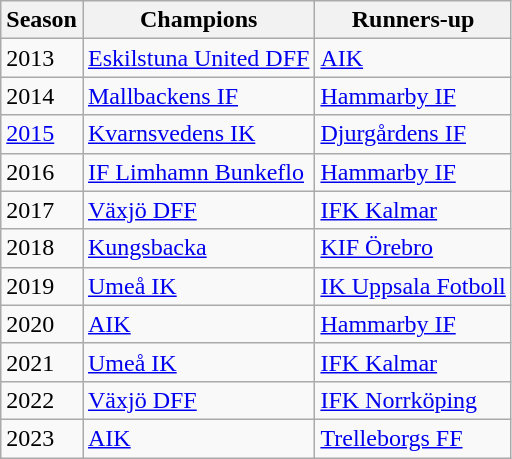<table class="wikitable">
<tr>
<th>Season</th>
<th>Champions</th>
<th>Runners-up</th>
</tr>
<tr>
<td>2013</td>
<td><a href='#'>Eskilstuna United DFF</a></td>
<td><a href='#'>AIK</a></td>
</tr>
<tr>
<td>2014</td>
<td><a href='#'>Mallbackens IF</a></td>
<td><a href='#'>Hammarby IF</a></td>
</tr>
<tr>
<td><a href='#'>2015</a></td>
<td><a href='#'>Kvarnsvedens IK</a></td>
<td><a href='#'>Djurgårdens IF</a></td>
</tr>
<tr>
<td>2016</td>
<td><a href='#'>IF Limhamn Bunkeflo</a></td>
<td><a href='#'>Hammarby IF</a></td>
</tr>
<tr>
<td>2017</td>
<td><a href='#'>Växjö DFF</a></td>
<td><a href='#'>IFK Kalmar</a></td>
</tr>
<tr>
<td>2018</td>
<td><a href='#'>Kungsbacka</a></td>
<td><a href='#'>KIF Örebro</a></td>
</tr>
<tr>
<td>2019</td>
<td><a href='#'>Umeå IK</a></td>
<td><a href='#'>IK Uppsala Fotboll</a></td>
</tr>
<tr>
<td>2020</td>
<td><a href='#'>AIK</a></td>
<td><a href='#'>Hammarby IF</a></td>
</tr>
<tr>
<td>2021</td>
<td><a href='#'>Umeå IK</a></td>
<td><a href='#'>IFK Kalmar</a></td>
</tr>
<tr>
<td>2022</td>
<td><a href='#'>Växjö DFF</a></td>
<td><a href='#'>IFK Norrköping</a></td>
</tr>
<tr>
<td>2023</td>
<td><a href='#'>AIK</a></td>
<td><a href='#'>Trelleborgs FF</a></td>
</tr>
</table>
